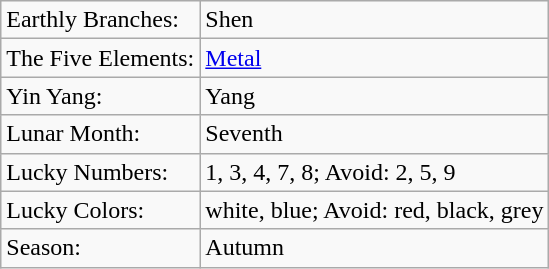<table border="1" class="wikitable">
<tr>
<td>Earthly Branches:</td>
<td>Shen</td>
</tr>
<tr>
<td>The Five Elements:</td>
<td><a href='#'>Metal</a></td>
</tr>
<tr>
<td>Yin Yang:</td>
<td>Yang</td>
</tr>
<tr>
<td>Lunar Month:</td>
<td>Seventh</td>
</tr>
<tr>
<td>Lucky Numbers:</td>
<td>1, 3, 4, 7, 8; Avoid: 2, 5, 9</td>
</tr>
<tr>
<td>Lucky Colors:</td>
<td>white, blue; Avoid: red, black, grey</td>
</tr>
<tr>
<td>Season:</td>
<td>Autumn</td>
</tr>
</table>
